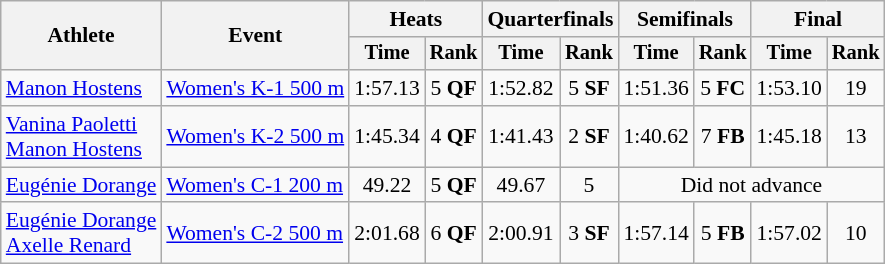<table class=wikitable style="font-size:90%">
<tr>
<th rowspan="2">Athlete</th>
<th rowspan="2">Event</th>
<th colspan=2>Heats</th>
<th colspan=2>Quarterfinals</th>
<th colspan=2>Semifinals</th>
<th colspan=2>Final</th>
</tr>
<tr style="font-size:95%">
<th>Time</th>
<th>Rank</th>
<th>Time</th>
<th>Rank</th>
<th>Time</th>
<th>Rank</th>
<th>Time</th>
<th>Rank</th>
</tr>
<tr align=center>
<td align=left><a href='#'>Manon Hostens</a></td>
<td align=left><a href='#'>Women's K-1 500 m</a></td>
<td>1:57.13</td>
<td>5 <strong>QF</strong></td>
<td>1:52.82</td>
<td>5 <strong>SF</strong></td>
<td>1:51.36</td>
<td>5 <strong>FC</strong></td>
<td>1:53.10</td>
<td>19</td>
</tr>
<tr align=center>
<td align=left><a href='#'>Vanina Paoletti</a><br><a href='#'>Manon Hostens</a></td>
<td align=left><a href='#'>Women's K-2 500 m</a></td>
<td>1:45.34</td>
<td>4 <strong>QF</strong></td>
<td>1:41.43</td>
<td>2 <strong>SF</strong></td>
<td>1:40.62</td>
<td>7 <strong>FB</strong></td>
<td>1:45.18</td>
<td>13</td>
</tr>
<tr align=center>
<td align=left><a href='#'>Eugénie Dorange</a></td>
<td align=left><a href='#'>Women's C-1 200 m</a></td>
<td>49.22</td>
<td>5 <strong>QF</strong></td>
<td>49.67</td>
<td>5</td>
<td colspan="4">Did not advance</td>
</tr>
<tr align=center>
<td align=left><a href='#'>Eugénie Dorange</a><br><a href='#'>Axelle Renard</a></td>
<td align=left><a href='#'>Women's C-2 500 m</a></td>
<td>2:01.68</td>
<td>6 <strong>QF</strong></td>
<td>2:00.91</td>
<td>3 <strong>SF</strong></td>
<td>1:57.14</td>
<td>5 <strong>FB</strong></td>
<td>1:57.02</td>
<td>10</td>
</tr>
</table>
